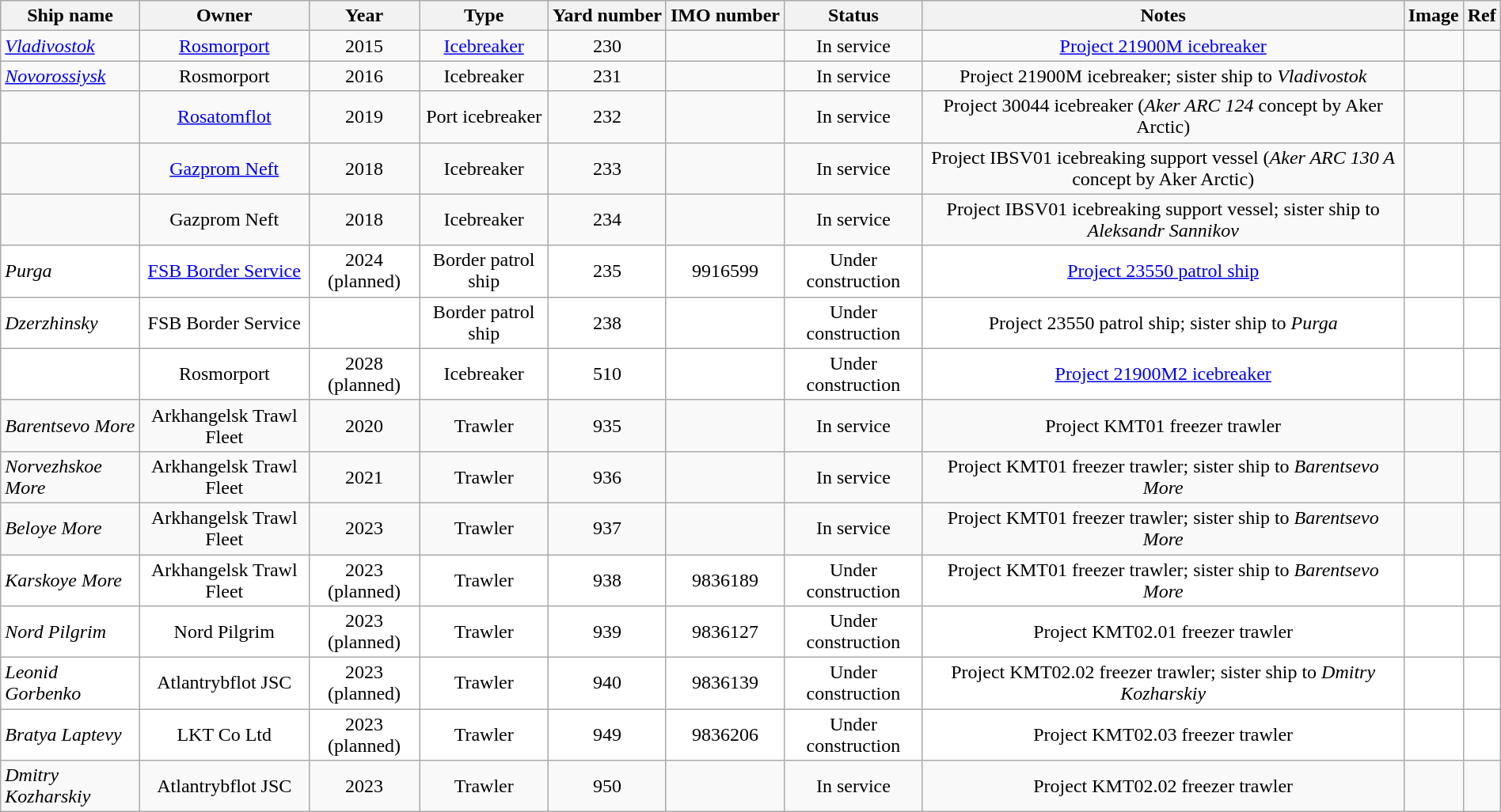<table class="wikitable sortable" style="width:100%; text-align:center;">
<tr>
<th class="unsortable">Ship name</th>
<th style=white-space:nowrap>Owner</th>
<th>Year</th>
<th>Type</th>
<th style=white-space:nowrap>Yard number</th>
<th style=white-space:nowrap>IMO number</th>
<th style=white-space:nowrap>Status</th>
<th class="unsortable">Notes</th>
<th class="unsortable">Image</th>
<th class="unsortable">Ref</th>
</tr>
<tr>
<td align="left"><a href='#'><em>Vladivostok</em></a></td>
<td><a href='#'>Rosmorport</a></td>
<td>2015</td>
<td><a href='#'>Icebreaker</a></td>
<td>230</td>
<td></td>
<td>In service</td>
<td><a href='#'>Project 21900M icebreaker</a></td>
<td></td>
<td></td>
</tr>
<tr>
<td align="left"><a href='#'><em>Novorossiysk</em></a></td>
<td>Rosmorport</td>
<td>2016</td>
<td>Icebreaker</td>
<td>231</td>
<td></td>
<td>In service</td>
<td>Project 21900M icebreaker; sister ship to <em>Vladivostok</em></td>
<td></td>
<td></td>
</tr>
<tr>
<td align="left"></td>
<td><a href='#'>Rosatomflot</a></td>
<td>2019</td>
<td>Port icebreaker</td>
<td>232</td>
<td></td>
<td>In service</td>
<td>Project 30044 icebreaker (<em>Aker ARC 124</em> concept by Aker Arctic)</td>
<td></td>
<td></td>
</tr>
<tr>
<td align="left"></td>
<td><a href='#'>Gazprom Neft</a></td>
<td>2018</td>
<td>Icebreaker</td>
<td>233</td>
<td></td>
<td>In service</td>
<td>Project IBSV01 icebreaking support vessel (<em>Aker ARC 130 A</em> concept by Aker Arctic)</td>
<td></td>
<td></td>
</tr>
<tr>
<td align="left"></td>
<td>Gazprom Neft</td>
<td>2018</td>
<td>Icebreaker</td>
<td>234</td>
<td></td>
<td>In service</td>
<td>Project IBSV01 icebreaking support vessel; sister ship to <em>Aleksandr Sannikov</em></td>
<td></td>
<td></td>
</tr>
<tr style="background:#FFFFFF;">
<td align="left"><em>Purga</em></td>
<td><a href='#'>FSB Border Service</a></td>
<td>2024 (planned)</td>
<td>Border patrol ship</td>
<td>235</td>
<td>9916599</td>
<td>Under construction</td>
<td><a href='#'>Project 23550 patrol ship</a></td>
<td></td>
<td></td>
</tr>
<tr style="background:#FFFFFF;">
<td align="left"><em>Dzerzhinsky</em></td>
<td>FSB Border Service</td>
<td></td>
<td>Border patrol ship</td>
<td>238</td>
<td></td>
<td>Under construction</td>
<td>Project 23550 patrol ship; sister ship to <em>Purga</em></td>
<td></td>
<td></td>
</tr>
<tr style="background:#FFFFFF;">
<td align="left"></td>
<td>Rosmorport</td>
<td>2028 (planned)</td>
<td>Icebreaker</td>
<td>510</td>
<td></td>
<td>Under construction</td>
<td><a href='#'>Project 21900M2 icebreaker</a></td>
<td></td>
<td></td>
</tr>
<tr>
<td align="left"><em>Barentsevo More</em></td>
<td>Arkhangelsk Trawl Fleet</td>
<td>2020</td>
<td>Trawler</td>
<td>935</td>
<td></td>
<td>In service</td>
<td>Project KMT01 freezer trawler</td>
<td></td>
<td></td>
</tr>
<tr>
<td align="left"><em>Norvezhskoe More</em></td>
<td>Arkhangelsk Trawl Fleet</td>
<td>2021</td>
<td>Trawler</td>
<td>936</td>
<td></td>
<td>In service</td>
<td>Project KMT01 freezer trawler; sister ship to <em>Barentsevo More</em></td>
<td></td>
<td></td>
</tr>
<tr>
<td align="left"><em>Beloye More</em></td>
<td>Arkhangelsk Trawl Fleet</td>
<td>2023</td>
<td>Trawler</td>
<td>937</td>
<td></td>
<td>In service</td>
<td>Project KMT01 freezer trawler; sister ship to <em>Barentsevo More</em></td>
<td></td>
<td></td>
</tr>
<tr style="background:#FFFFFF;">
<td align="left"><em>Karskoye More</em></td>
<td>Arkhangelsk Trawl Fleet</td>
<td>2023 (planned)</td>
<td>Trawler</td>
<td>938</td>
<td>9836189</td>
<td>Under construction</td>
<td>Project KMT01 freezer trawler; sister ship to <em>Barentsevo More</em></td>
<td></td>
<td></td>
</tr>
<tr style="background:#FFFFFF;">
<td align="left"><em>Nord Pilgrim</em></td>
<td>Nord Pilgrim</td>
<td>2023 (planned)</td>
<td>Trawler</td>
<td>939</td>
<td>9836127</td>
<td>Under construction</td>
<td>Project KMT02.01 freezer trawler</td>
<td></td>
<td></td>
</tr>
<tr style="background:#FFFFFF;">
<td align="left"><em>Leonid Gorbenko</em></td>
<td>Atlantrybflot JSC</td>
<td>2023 (planned)</td>
<td>Trawler</td>
<td>940</td>
<td>9836139</td>
<td>Under construction</td>
<td>Project KMT02.02 freezer trawler; sister ship to <em>Dmitry Kozharskiy</em></td>
<td></td>
<td></td>
</tr>
<tr style="background:#FFFFFF;">
<td align="left"><em>Bratya Laptevy</em></td>
<td>LKT Co Ltd</td>
<td>2023 (planned)</td>
<td>Trawler</td>
<td>949</td>
<td>9836206</td>
<td>Under construction</td>
<td>Project KMT02.03 freezer trawler</td>
<td></td>
<td></td>
</tr>
<tr>
<td align="left"><em>Dmitry Kozharskiy</em></td>
<td>Atlantrybflot JSC</td>
<td>2023</td>
<td>Trawler</td>
<td>950</td>
<td></td>
<td>In service</td>
<td>Project KMT02.02 freezer trawler</td>
<td></td>
<td></td>
</tr>
</table>
